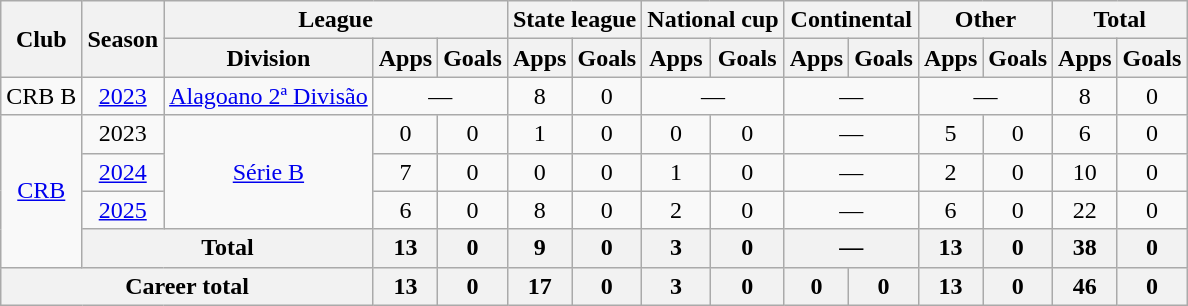<table class="wikitable" style="text-align:center">
<tr>
<th rowspan="2">Club</th>
<th rowspan="2">Season</th>
<th colspan="3">League</th>
<th colspan="2">State league</th>
<th colspan="2">National cup</th>
<th colspan="2">Continental</th>
<th colspan="2">Other</th>
<th colspan="2">Total</th>
</tr>
<tr>
<th>Division</th>
<th>Apps</th>
<th>Goals</th>
<th>Apps</th>
<th>Goals</th>
<th>Apps</th>
<th>Goals</th>
<th>Apps</th>
<th>Goals</th>
<th>Apps</th>
<th>Goals</th>
<th>Apps</th>
<th>Goals</th>
</tr>
<tr>
<td>CRB B</td>
<td><a href='#'>2023</a></td>
<td><a href='#'>Alagoano 2ª Divisão</a></td>
<td colspan="2">—</td>
<td>8</td>
<td>0</td>
<td colspan="2">—</td>
<td colspan="2">—</td>
<td colspan="2">—</td>
<td>8</td>
<td>0</td>
</tr>
<tr>
<td rowspan="4"><a href='#'>CRB</a></td>
<td>2023</td>
<td rowspan="3"><a href='#'>Série B</a></td>
<td>0</td>
<td>0</td>
<td>1</td>
<td>0</td>
<td>0</td>
<td>0</td>
<td colspan="2">—</td>
<td>5</td>
<td>0</td>
<td>6</td>
<td>0</td>
</tr>
<tr>
<td><a href='#'>2024</a></td>
<td>7</td>
<td>0</td>
<td>0</td>
<td>0</td>
<td>1</td>
<td>0</td>
<td colspan="2">—</td>
<td>2</td>
<td>0</td>
<td>10</td>
<td>0</td>
</tr>
<tr>
<td><a href='#'>2025</a></td>
<td>6</td>
<td>0</td>
<td>8</td>
<td>0</td>
<td>2</td>
<td>0</td>
<td colspan="2">—</td>
<td>6</td>
<td>0</td>
<td>22</td>
<td>0</td>
</tr>
<tr>
<th colspan="2">Total</th>
<th>13</th>
<th>0</th>
<th>9</th>
<th>0</th>
<th>3</th>
<th>0</th>
<th colspan="2">—</th>
<th>13</th>
<th>0</th>
<th>38</th>
<th>0</th>
</tr>
<tr>
<th colspan="3">Career total</th>
<th>13</th>
<th>0</th>
<th>17</th>
<th>0</th>
<th>3</th>
<th>0</th>
<th>0</th>
<th>0</th>
<th>13</th>
<th>0</th>
<th>46</th>
<th>0</th>
</tr>
</table>
